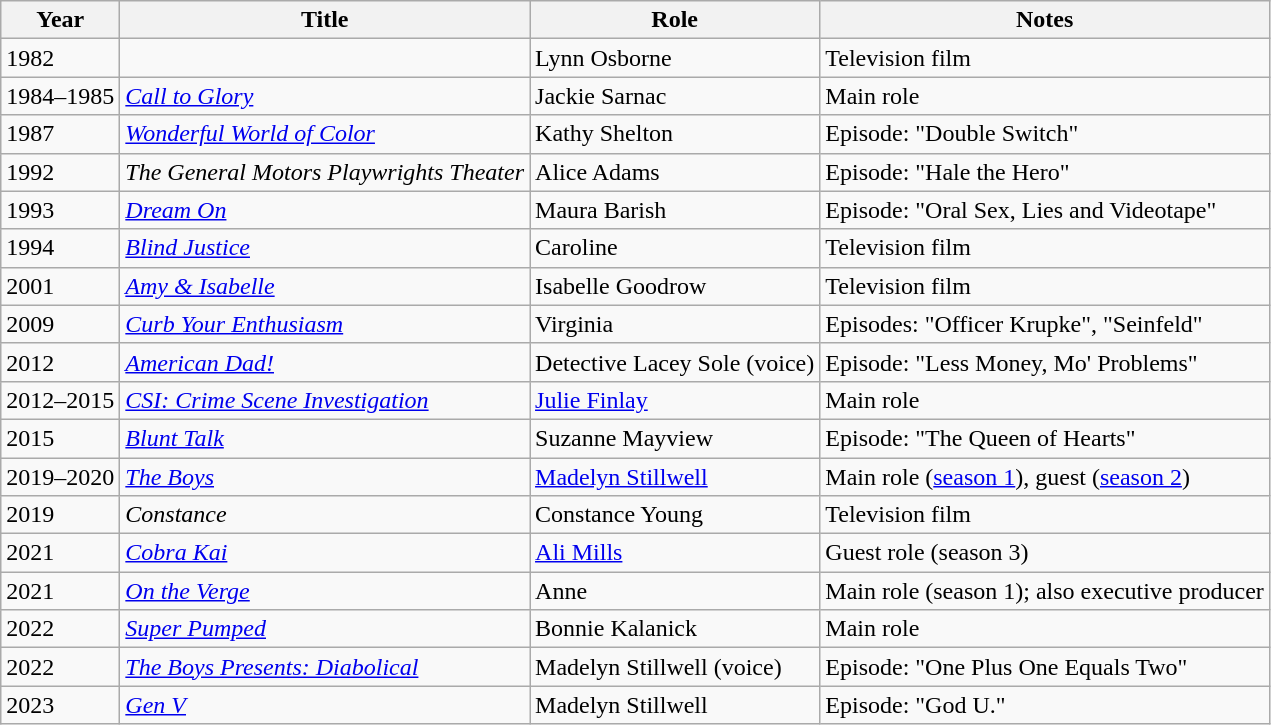<table class="wikitable sortable">
<tr>
<th>Year</th>
<th>Title</th>
<th>Role</th>
<th class="unsortable">Notes</th>
</tr>
<tr>
<td>1982</td>
<td><em></em></td>
<td>Lynn Osborne</td>
<td>Television film</td>
</tr>
<tr>
<td>1984–1985</td>
<td><em><a href='#'>Call to Glory</a></em></td>
<td>Jackie Sarnac</td>
<td>Main role</td>
</tr>
<tr>
<td>1987</td>
<td><em><a href='#'>Wonderful World of Color</a></em></td>
<td>Kathy Shelton</td>
<td>Episode: "Double Switch"</td>
</tr>
<tr>
<td>1992</td>
<td><em>The General Motors Playwrights Theater</em></td>
<td>Alice Adams</td>
<td>Episode: "Hale the Hero"</td>
</tr>
<tr>
<td>1993</td>
<td><em><a href='#'>Dream On</a></em></td>
<td>Maura Barish</td>
<td>Episode: "Oral Sex, Lies and Videotape"</td>
</tr>
<tr>
<td>1994</td>
<td><em><a href='#'>Blind Justice</a></em></td>
<td>Caroline</td>
<td>Television film</td>
</tr>
<tr>
<td>2001</td>
<td><em><a href='#'>Amy & Isabelle</a></em></td>
<td>Isabelle Goodrow</td>
<td>Television film</td>
</tr>
<tr>
<td>2009</td>
<td><em><a href='#'>Curb Your Enthusiasm</a></em></td>
<td>Virginia</td>
<td>Episodes: "Officer Krupke", "Seinfeld"</td>
</tr>
<tr>
<td>2012</td>
<td><em><a href='#'>American Dad!</a></em></td>
<td>Detective Lacey Sole (voice)</td>
<td>Episode: "Less Money, Mo' Problems"</td>
</tr>
<tr>
<td>2012–2015</td>
<td><em><a href='#'>CSI: Crime Scene Investigation</a></em></td>
<td><a href='#'>Julie Finlay</a></td>
<td>Main role</td>
</tr>
<tr>
<td>2015</td>
<td><em><a href='#'>Blunt Talk</a></em></td>
<td>Suzanne Mayview</td>
<td>Episode: "The Queen of Hearts"</td>
</tr>
<tr>
<td>2019–2020</td>
<td><em><a href='#'>The Boys</a></em></td>
<td><a href='#'>Madelyn Stillwell</a></td>
<td>Main role (<a href='#'>season 1</a>), guest (<a href='#'>season 2</a>)</td>
</tr>
<tr>
<td>2019</td>
<td><em>Constance</em></td>
<td>Constance Young</td>
<td>Television film</td>
</tr>
<tr>
<td>2021</td>
<td><em><a href='#'>Cobra Kai</a></em></td>
<td><a href='#'>Ali Mills</a></td>
<td>Guest role (season 3)</td>
</tr>
<tr>
<td>2021</td>
<td><em><a href='#'>On the Verge</a></em></td>
<td>Anne</td>
<td>Main role (season 1); also executive producer</td>
</tr>
<tr>
<td>2022</td>
<td><em><a href='#'>Super Pumped</a></em></td>
<td>Bonnie Kalanick</td>
<td>Main role</td>
</tr>
<tr>
<td>2022</td>
<td><em><a href='#'>The Boys Presents: Diabolical</a></em></td>
<td>Madelyn Stillwell (voice)</td>
<td>Episode: "One Plus One Equals Two"</td>
</tr>
<tr>
<td>2023</td>
<td><em><a href='#'>Gen V</a></em></td>
<td>Madelyn Stillwell</td>
<td>Episode: "God U."</td>
</tr>
</table>
